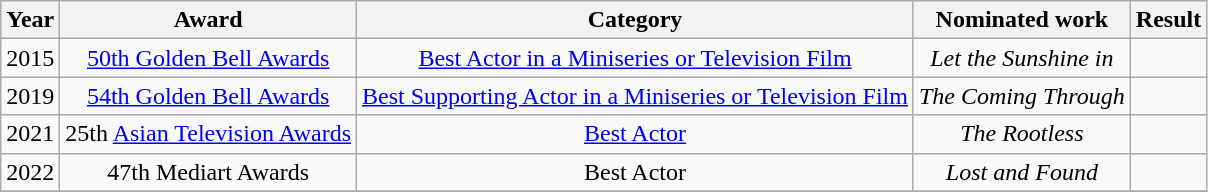<table class="wikitable sortable plainrowheaders" style="text-align:center;">
<tr>
<th>Year</th>
<th>Award</th>
<th>Category</th>
<th>Nominated work</th>
<th>Result</th>
</tr>
<tr>
<td>2015</td>
<td><a href='#'>50th Golden Bell Awards</a></td>
<td><a href='#'>Best Actor in a Miniseries or Television Film</a></td>
<td><em>Let the Sunshine in</em></td>
<td></td>
</tr>
<tr>
<td>2019</td>
<td><a href='#'>54th Golden Bell Awards</a></td>
<td><a href='#'>Best Supporting Actor in a Miniseries or Television Film</a></td>
<td><em>The Coming Through</em></td>
<td></td>
</tr>
<tr>
<td>2021</td>
<td>25th <a href='#'>Asian Television Awards</a></td>
<td><a href='#'>Best Actor</a></td>
<td><em>The Rootless</em></td>
<td></td>
</tr>
<tr>
<td>2022</td>
<td>47th Mediart Awards</td>
<td>Best Actor</td>
<td><em>Lost and Found</em></td>
<td></td>
</tr>
<tr>
</tr>
</table>
